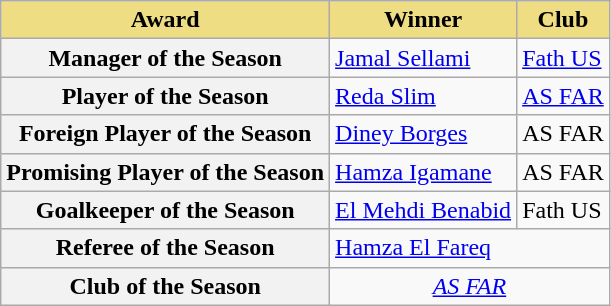<table class="wikitable">
<tr>
<th style="background-color: #eedd82">Award</th>
<th style="background-color: #eedd82">Winner</th>
<th style="background-color: #eedd82">Club</th>
</tr>
<tr>
<th><strong>Manager of the Season</strong></th>
<td> <a href='#'>Jamal Sellami</a></td>
<td><a href='#'>Fath US</a></td>
</tr>
<tr>
<th><strong>Player of the Season</strong></th>
<td> <a href='#'>Reda Slim</a></td>
<td><a href='#'>AS FAR</a></td>
</tr>
<tr>
<th><strong>Foreign Player of the Season</strong></th>
<td> <a href='#'>Diney Borges</a></td>
<td>AS FAR</td>
</tr>
<tr>
<th><strong>Promising Player of the Season</strong></th>
<td> <a href='#'>Hamza Igamane</a></td>
<td>AS FAR</td>
</tr>
<tr>
<th><strong>Goalkeeper of the Season</strong></th>
<td> <a href='#'>El Mehdi Benabid</a></td>
<td>Fath US</td>
</tr>
<tr>
<th><strong>Referee of the Season</strong></th>
<td colspan="3"> <a href='#'>Hamza El Fareq</a></td>
</tr>
<tr>
<th><strong>Club of the Season</strong></th>
<td colspan="3" align="center"><em><a href='#'>AS FAR</a></em></td>
</tr>
</table>
